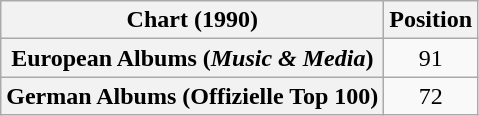<table class="wikitable plainrowheaders sortable">
<tr>
<th scope="col">Chart (1990)</th>
<th scope="col">Position</th>
</tr>
<tr>
<th scope="row">European Albums (<em>Music & Media</em>)</th>
<td align="center">91</td>
</tr>
<tr>
<th scope="row">German Albums (Offizielle Top 100)</th>
<td align="center">72</td>
</tr>
</table>
